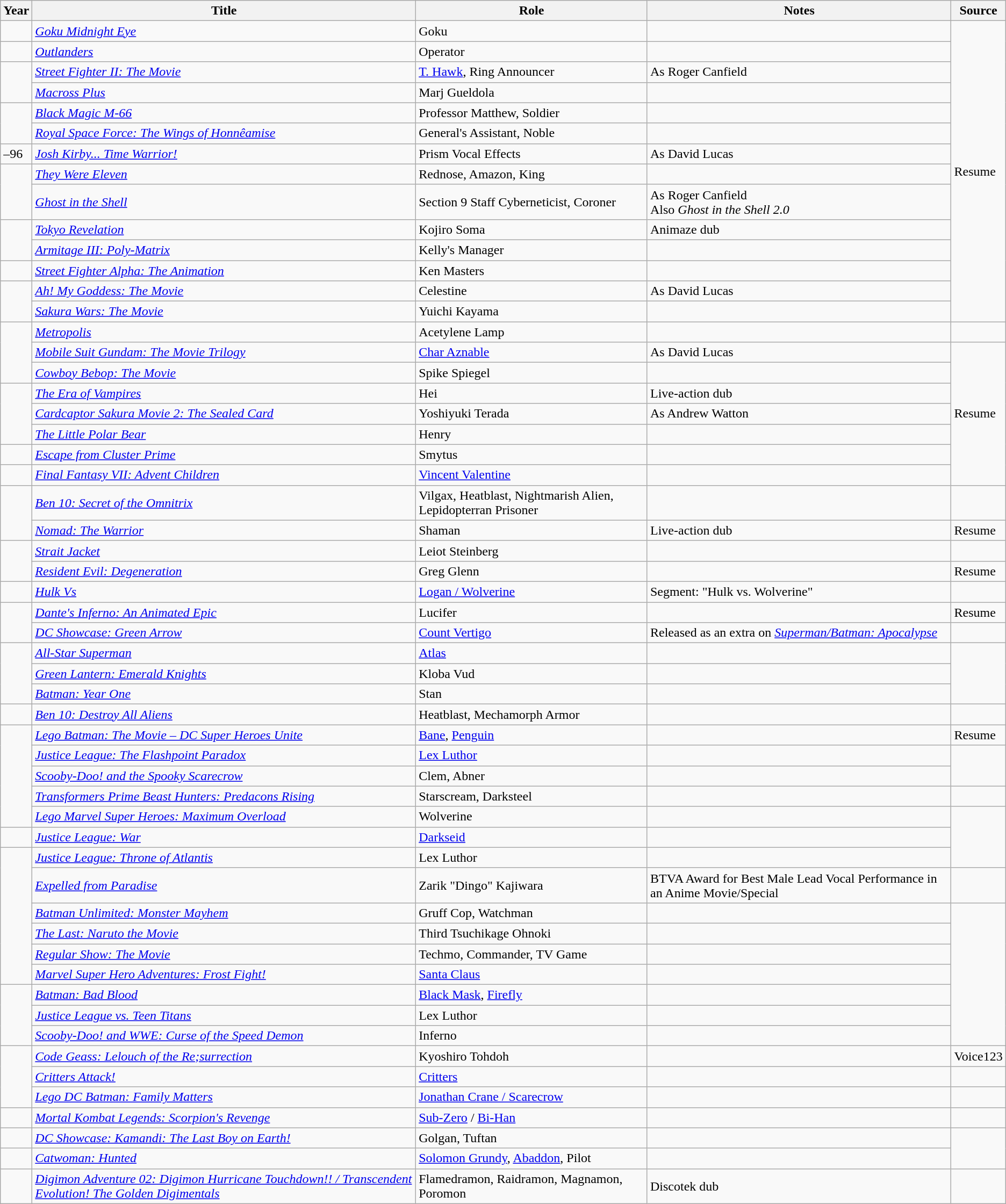<table class="wikitable sortable">
<tr>
<th>Year </th>
<th>Title</th>
<th>Role </th>
<th>Notes </th>
<th>Source</th>
</tr>
<tr>
<td></td>
<td><em><a href='#'>Goku Midnight Eye</a></em></td>
<td>Goku</td>
<td> </td>
<td rowspan="14">Resume</td>
</tr>
<tr>
<td></td>
<td><em><a href='#'>Outlanders</a></em></td>
<td>Operator</td>
<td> </td>
</tr>
<tr>
<td rowspan="2"></td>
<td><em><a href='#'>Street Fighter II: The Movie</a></em></td>
<td><a href='#'>T. Hawk</a>, Ring Announcer</td>
<td>As Roger Canfield</td>
</tr>
<tr>
<td><em><a href='#'>Macross Plus</a></em></td>
<td>Marj Gueldola</td>
<td> </td>
</tr>
<tr>
<td rowspan="2"></td>
<td><em><a href='#'>Black Magic M-66</a></em></td>
<td>Professor Matthew, Soldier</td>
<td> </td>
</tr>
<tr>
<td><em><a href='#'>Royal Space Force: The Wings of Honnêamise</a></em></td>
<td>General's Assistant, Noble</td>
<td> </td>
</tr>
<tr>
<td>–96</td>
<td><em><a href='#'>Josh Kirby... Time Warrior!</a></em></td>
<td>Prism Vocal Effects</td>
<td>As David Lucas</td>
</tr>
<tr>
<td rowspan="2"></td>
<td><em><a href='#'>They Were Eleven</a></em></td>
<td>Rednose, Amazon, King</td>
<td> </td>
</tr>
<tr>
<td><em><a href='#'>Ghost in the Shell</a></em></td>
<td>Section 9 Staff Cyberneticist, Coroner</td>
<td>As Roger Canfield<br>Also <em>Ghost in the Shell 2.0</em></td>
</tr>
<tr>
<td rowspan="2"></td>
<td><em><a href='#'>Tokyo Revelation</a></em></td>
<td>Kojiro Soma</td>
<td>Animaze dub</td>
</tr>
<tr>
<td><em><a href='#'>Armitage III: Poly-Matrix</a></em></td>
<td>Kelly's Manager</td>
<td> </td>
</tr>
<tr>
<td></td>
<td><em><a href='#'>Street Fighter Alpha: The Animation</a></em></td>
<td>Ken Masters</td>
<td> </td>
</tr>
<tr>
<td rowspan="2"></td>
<td><em><a href='#'>Ah! My Goddess: The Movie</a></em></td>
<td>Celestine</td>
<td>As David Lucas</td>
</tr>
<tr>
<td><em><a href='#'>Sakura Wars: The Movie</a></em></td>
<td>Yuichi Kayama</td>
<td> </td>
</tr>
<tr>
<td rowspan="3"></td>
<td><em><a href='#'>Metropolis</a></em></td>
<td>Acetylene Lamp</td>
<td></td>
<td></td>
</tr>
<tr>
<td><em><a href='#'>Mobile Suit Gundam: The Movie Trilogy</a></em></td>
<td><a href='#'>Char Aznable</a></td>
<td>As David Lucas</td>
<td rowspan="7">Resume</td>
</tr>
<tr>
<td><em><a href='#'>Cowboy Bebop: The Movie</a></em></td>
<td>Spike Spiegel</td>
<td> </td>
</tr>
<tr>
<td rowspan="3"></td>
<td><em><a href='#'>The Era of Vampires</a></em></td>
<td>Hei</td>
<td>Live-action dub</td>
</tr>
<tr>
<td><em><a href='#'>Cardcaptor Sakura Movie 2: The Sealed Card</a></em></td>
<td>Yoshiyuki Terada</td>
<td>As Andrew Watton</td>
</tr>
<tr>
<td><em><a href='#'>The Little Polar Bear</a></em></td>
<td>Henry</td>
<td> </td>
</tr>
<tr>
<td></td>
<td><em><a href='#'>Escape from Cluster Prime</a></em></td>
<td>Smytus</td>
<td> </td>
</tr>
<tr>
<td></td>
<td><em><a href='#'>Final Fantasy VII: Advent Children</a></em></td>
<td><a href='#'>Vincent Valentine</a></td>
<td> </td>
</tr>
<tr>
<td rowspan="2"></td>
<td><em><a href='#'>Ben 10: Secret of the Omnitrix</a></em></td>
<td>Vilgax, Heatblast, Nightmarish Alien, Lepidopterran Prisoner</td>
<td> </td>
<td></td>
</tr>
<tr>
<td><em><a href='#'>Nomad: The Warrior</a></em></td>
<td>Shaman</td>
<td>Live-action dub</td>
<td>Resume</td>
</tr>
<tr>
<td rowspan="2"></td>
<td><em><a href='#'>Strait Jacket</a></em></td>
<td>Leiot Steinberg</td>
<td> </td>
<td></td>
</tr>
<tr>
<td><em><a href='#'>Resident Evil: Degeneration</a></em></td>
<td>Greg Glenn</td>
<td> </td>
<td>Resume</td>
</tr>
<tr>
<td></td>
<td><em><a href='#'>Hulk Vs</a></em></td>
<td><a href='#'>Logan / Wolverine</a></td>
<td>Segment: "Hulk vs. Wolverine"</td>
<td><br></td>
</tr>
<tr>
<td rowspan="2"></td>
<td><em><a href='#'>Dante's Inferno: An Animated Epic</a></em></td>
<td>Lucifer</td>
<td> </td>
<td>Resume</td>
</tr>
<tr>
<td><em><a href='#'>DC Showcase: Green Arrow</a></em></td>
<td><a href='#'>Count Vertigo</a></td>
<td>Released as an extra on <em><a href='#'>Superman/Batman: Apocalypse</a></em></td>
<td></td>
</tr>
<tr>
<td rowspan="3"></td>
<td><em><a href='#'>All-Star Superman</a></em></td>
<td><a href='#'>Atlas</a></td>
<td> </td>
<td rowspan="3"></td>
</tr>
<tr>
<td><em><a href='#'>Green Lantern: Emerald Knights</a></em></td>
<td>Kloba Vud</td>
<td> </td>
</tr>
<tr>
<td><em><a href='#'>Batman: Year One</a></em></td>
<td>Stan</td>
<td> </td>
</tr>
<tr>
<td></td>
<td><em><a href='#'>Ben 10: Destroy All Aliens</a></em></td>
<td>Heatblast, Mechamorph Armor</td>
<td> </td>
<td><br></td>
</tr>
<tr>
<td rowspan="5"></td>
<td><em><a href='#'>Lego Batman: The Movie – DC Super Heroes Unite</a></em></td>
<td><a href='#'>Bane</a>, <a href='#'>Penguin</a></td>
<td> </td>
<td>Resume</td>
</tr>
<tr>
<td><em><a href='#'>Justice League: The Flashpoint Paradox</a></em></td>
<td><a href='#'>Lex Luthor</a></td>
<td> </td>
<td rowspan="2"></td>
</tr>
<tr>
<td><em><a href='#'>Scooby-Doo! and the Spooky Scarecrow</a></em></td>
<td>Clem, Abner</td>
<td> </td>
</tr>
<tr>
<td><em><a href='#'>Transformers Prime Beast Hunters: Predacons Rising</a></em></td>
<td>Starscream, Darksteel</td>
<td> </td>
<td></td>
</tr>
<tr>
<td><em><a href='#'>Lego Marvel Super Heroes: Maximum Overload</a></em></td>
<td>Wolverine</td>
<td> </td>
<td rowspan="3"></td>
</tr>
<tr>
<td></td>
<td><em><a href='#'>Justice League: War</a></em></td>
<td><a href='#'>Darkseid</a></td>
<td> </td>
</tr>
<tr>
<td rowspan="6"></td>
<td><em><a href='#'>Justice League: Throne of Atlantis</a></em></td>
<td>Lex Luthor</td>
<td> </td>
</tr>
<tr>
<td><em><a href='#'>Expelled from Paradise</a></em></td>
<td>Zarik "Dingo" Kajiwara</td>
<td>BTVA Award for Best Male Lead Vocal Performance in an Anime Movie/Special</td>
<td></td>
</tr>
<tr>
<td><em><a href='#'>Batman Unlimited: Monster Mayhem</a></em></td>
<td>Gruff Cop, Watchman</td>
<td></td>
<td rowspan="7"></td>
</tr>
<tr>
<td><em><a href='#'>The Last: Naruto the Movie</a></em></td>
<td>Third Tsuchikage Ohnoki</td>
<td> </td>
</tr>
<tr>
<td><em><a href='#'>Regular Show: The Movie</a></em></td>
<td>Techmo, Commander, TV Game</td>
<td> </td>
</tr>
<tr>
<td><em><a href='#'>Marvel Super Hero Adventures: Frost Fight!</a></em></td>
<td><a href='#'>Santa Claus</a></td>
<td></td>
</tr>
<tr>
<td rowspan="3"></td>
<td><em><a href='#'>Batman: Bad Blood</a></em></td>
<td><a href='#'>Black Mask</a>, <a href='#'>Firefly</a></td>
<td> </td>
</tr>
<tr>
<td><em><a href='#'>Justice League vs. Teen Titans</a></em></td>
<td>Lex Luthor</td>
<td></td>
</tr>
<tr>
<td><em><a href='#'>Scooby-Doo! and WWE: Curse of the Speed Demon</a></em></td>
<td>Inferno</td>
<td> </td>
</tr>
<tr>
<td rowspan="3"></td>
<td><em><a href='#'>Code Geass: Lelouch of the Re;surrection</a></em></td>
<td>Kyoshiro Tohdoh</td>
<td> </td>
<td>Voice123</td>
</tr>
<tr>
<td><em><a href='#'>Critters Attack!</a></em></td>
<td><a href='#'>Critters</a></td>
<td> </td>
<td></td>
</tr>
<tr>
<td><em><a href='#'>Lego DC Batman: Family Matters</a></em></td>
<td><a href='#'>Jonathan Crane / Scarecrow</a></td>
<td> </td>
<td></td>
</tr>
<tr>
<td></td>
<td><em><a href='#'>Mortal Kombat Legends: Scorpion's Revenge</a></em></td>
<td><a href='#'>Sub-Zero</a> / <a href='#'>Bi-Han</a></td>
<td> </td>
<td></td>
</tr>
<tr>
<td></td>
<td><em><a href='#'>DC Showcase: Kamandi: The Last Boy on Earth!</a></em></td>
<td>Golgan, Tuftan</td>
<td> </td>
<td rowspan="2"></td>
</tr>
<tr>
<td></td>
<td><em><a href='#'>Catwoman: Hunted</a></em></td>
<td><a href='#'>Solomon Grundy</a>, <a href='#'>Abaddon</a>, Pilot</td>
<td> </td>
</tr>
<tr>
<td></td>
<td><em><a href='#'>Digimon Adventure 02: Digimon Hurricane Touchdown!! / Transcendent Evolution! The Golden Digimentals</a></em></td>
<td>Flamedramon, Raidramon, Magnamon, Poromon</td>
<td>Discotek dub</td>
<td></td>
</tr>
</table>
